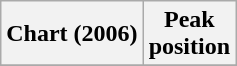<table class="wikitable sortable plainrowheaders">
<tr>
<th>Chart (2006)</th>
<th>Peak<br>position</th>
</tr>
<tr>
</tr>
</table>
